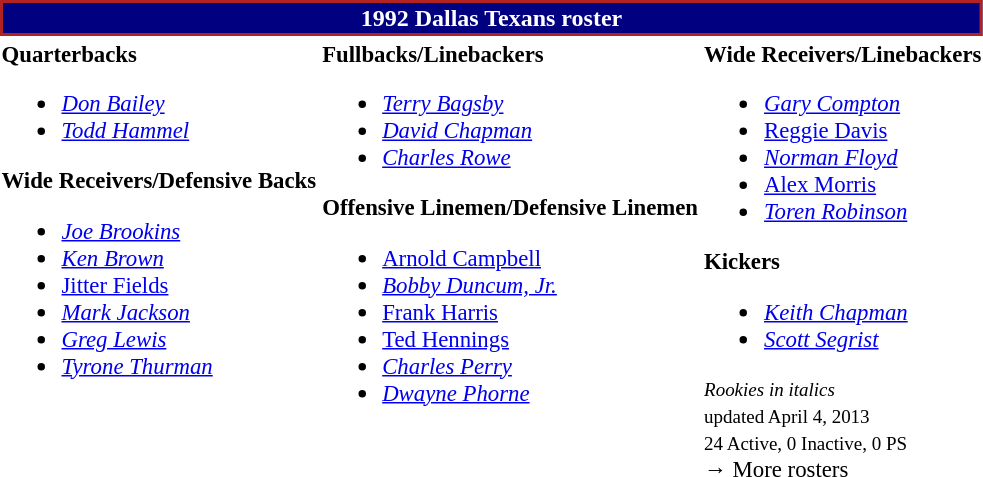<table class="toccolours" style="text-align: left;">
<tr>
<th colspan="7" style="background:navy; border:2px solid #B22222; color:white; text-align:center;">1992 Dallas Texans roster</th>
</tr>
<tr>
<td style="font-size: 95%;" valign="top"><strong>Quarterbacks</strong><br><ul><li> <em><a href='#'>Don Bailey</a></em></li><li> <em><a href='#'>Todd Hammel</a></em></li></ul><strong>Wide Receivers/Defensive Backs</strong><ul><li> <em><a href='#'>Joe Brookins</a></em></li><li> <em><a href='#'>Ken Brown</a></em></li><li> <a href='#'>Jitter Fields</a></li><li> <em><a href='#'>Mark Jackson</a></em></li><li> <em><a href='#'>Greg Lewis</a></em></li><li> <em><a href='#'>Tyrone Thurman</a></em></li></ul></td>
<td style="font-size: 95%;" valign="top"><strong>Fullbacks/Linebackers</strong><br><ul><li> <em><a href='#'>Terry Bagsby</a></em></li><li> <em><a href='#'>David Chapman</a></em></li><li> <em><a href='#'>Charles Rowe</a></em></li></ul><strong>Offensive Linemen/Defensive Linemen</strong><ul><li> <a href='#'>Arnold Campbell</a></li><li> <em><a href='#'>Bobby Duncum, Jr.</a></em></li><li> <a href='#'>Frank Harris</a></li><li> <a href='#'>Ted Hennings</a></li><li> <em><a href='#'>Charles Perry</a></em></li><li> <em><a href='#'>Dwayne Phorne</a></em></li></ul></td>
<td style="font-size: 95%;" valign="top"><strong>Wide Receivers/Linebackers</strong><br><ul><li> <em><a href='#'>Gary Compton</a></em></li><li> <a href='#'>Reggie Davis</a></li><li> <em><a href='#'>Norman Floyd</a></em></li><li> <a href='#'>Alex Morris</a></li><li> <em><a href='#'>Toren Robinson</a></em></li></ul><strong>Kickers</strong><ul><li> <em><a href='#'>Keith Chapman</a></em></li><li> <em><a href='#'>Scott Segrist</a></em></li></ul><small><em>Rookies in italics</em></small><br>
 <small>updated April 4, 2013</small><br>
<small>24 Active, 0 Inactive, 0 PS</small><br>→ More rosters</td>
</tr>
<tr>
</tr>
</table>
